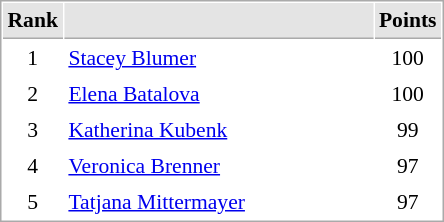<table cellspacing="1" cellpadding="3" style="border:1px solid #AAAAAA;font-size:90%">
<tr bgcolor="#E4E4E4">
<th style="border-bottom:1px solid #AAAAAA" width=10>Rank</th>
<th style="border-bottom:1px solid #AAAAAA" width=200></th>
<th style="border-bottom:1px solid #AAAAAA" width=20>Points</th>
</tr>
<tr>
<td align="center">1</td>
<td> <a href='#'>Stacey Blumer</a></td>
<td align=center>100</td>
</tr>
<tr>
<td align="center">2</td>
<td> <a href='#'>Elena Batalova</a></td>
<td align=center>100</td>
</tr>
<tr>
<td align="center">3</td>
<td> <a href='#'>Katherina Kubenk</a></td>
<td align=center>99</td>
</tr>
<tr>
<td align="center">4</td>
<td> <a href='#'>Veronica Brenner</a></td>
<td align=center>97</td>
</tr>
<tr>
<td align="center">5</td>
<td> <a href='#'>Tatjana Mittermayer</a></td>
<td align=center>97</td>
</tr>
</table>
